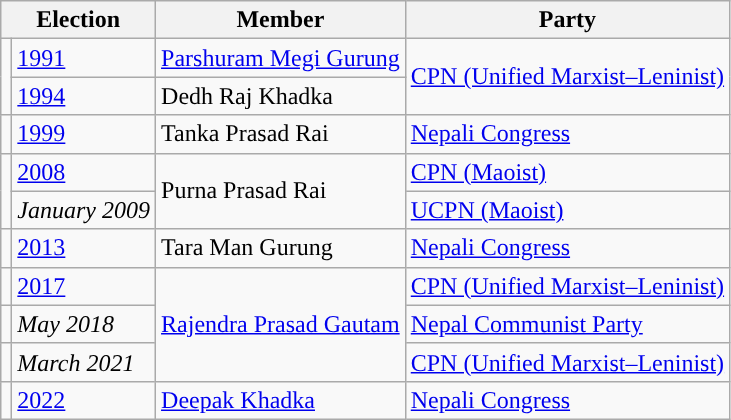<table class="wikitable">
<tr>
<th colspan="2">Election</th>
<th>Member</th>
<th>Party</th>
</tr>
<tr>
<td rowspan="2" style="background-color:"></td>
<td><a href='#'>1991</a></td>
<td><a href='#'>Parshuram Megi Gurung</a></td>
<td rowspan="2"><a href='#'>CPN (Unified Marxist–Leninist)</a></td>
</tr>
<tr>
<td><a href='#'>1994</a></td>
<td>Dedh Raj Khadka</td>
</tr>
<tr>
<td style="background-color:"></td>
<td><a href='#'>1999</a></td>
<td>Tanka Prasad Rai</td>
<td><a href='#'>Nepali Congress</a></td>
</tr>
<tr>
<td rowspan="2" style="background-color:"></td>
<td><a href='#'>2008</a></td>
<td rowspan="2">Purna Prasad Rai</td>
<td><a href='#'>CPN (Maoist)</a></td>
</tr>
<tr>
<td><em>January 2009</em></td>
<td><a href='#'>UCPN (Maoist)</a></td>
</tr>
<tr>
<td style="background-color:"></td>
<td><a href='#'>2013</a></td>
<td>Tara Man Gurung</td>
<td><a href='#'>Nepali Congress</a></td>
</tr>
<tr>
<td style="background-color:"></td>
<td><a href='#'>2017</a></td>
<td rowspan="3"><a href='#'>Rajendra Prasad Gautam</a></td>
<td><a href='#'>CPN (Unified Marxist–Leninist)</a></td>
</tr>
<tr>
<td style="background-color:"></td>
<td><em>May 2018</em></td>
<td><a href='#'>Nepal Communist Party</a></td>
</tr>
<tr>
<td style="background-color:"></td>
<td><em>March 2021</em></td>
<td><a href='#'>CPN (Unified Marxist–Leninist)</a></td>
</tr>
<tr>
<td style="background-color:"></td>
<td><a href='#'>2022</a></td>
<td><a href='#'>Deepak Khadka</a></td>
<td><a href='#'>Nepali Congress</a></td>
</tr>
</table>
